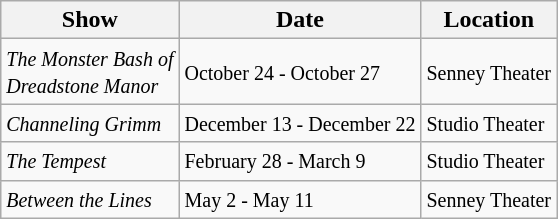<table class="wikitable">
<tr>
<th>Show</th>
<th>Date</th>
<th>Location</th>
</tr>
<tr>
<td><em><small>The Monster Bash of</small></em><br><em><small>Dreadstone Manor</small></em></td>
<td><small>October 24 - October 27</small></td>
<td><small>Senney Theater</small></td>
</tr>
<tr>
<td><small><em>Channeling Grimm</em></small></td>
<td><small>December 13 - December 22</small></td>
<td><small>Studio Theater</small></td>
</tr>
<tr>
<td><small><em>The Tempest</em></small></td>
<td><small>February 28 - March 9</small></td>
<td><small>Studio Theater</small></td>
</tr>
<tr>
<td><em><small>Between the Lines</small></em></td>
<td><small>May 2 - May 11</small></td>
<td><small>Senney Theater</small></td>
</tr>
</table>
